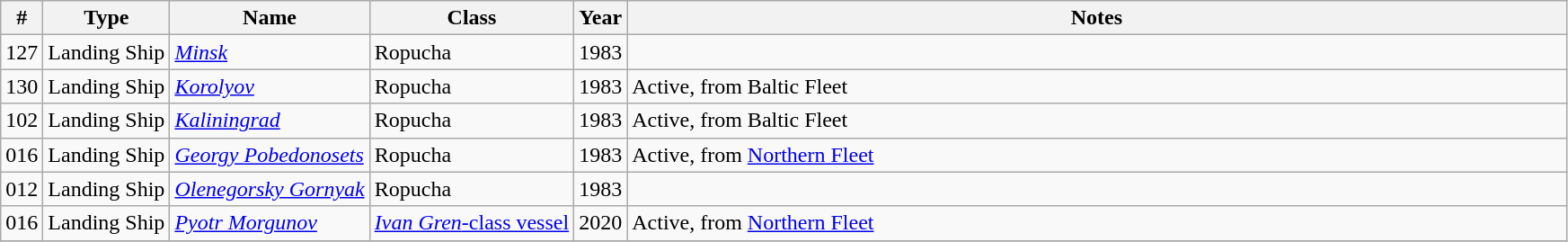<table class="wikitable">
<tr>
<th>#</th>
<th>Type</th>
<th>Name</th>
<th>Class</th>
<th>Year</th>
<th style="width:60%">Notes</th>
</tr>
<tr>
<td>127</td>
<td>Landing Ship</td>
<td><em><a href='#'>Minsk</a></em></td>
<td>Ropucha</td>
<td>1983</td>
<td></td>
</tr>
<tr>
<td>130</td>
<td>Landing Ship</td>
<td><a href='#'><em>Korolyov</em></a></td>
<td>Ropucha</td>
<td>1983</td>
<td>Active, from Baltic Fleet</td>
</tr>
<tr>
<td>102</td>
<td>Landing Ship</td>
<td><a href='#'><em>Kaliningrad</em></a></td>
<td>Ropucha</td>
<td>1983</td>
<td>Active, from Baltic Fleet</td>
</tr>
<tr>
<td>016</td>
<td>Landing Ship</td>
<td><a href='#'><em>Georgy Pobedonosets</em></a></td>
<td>Ropucha</td>
<td>1983</td>
<td>Active, from <a href='#'>Northern Fleet</a></td>
</tr>
<tr>
<td>012</td>
<td>Landing Ship</td>
<td><a href='#'><em>Olenegorsky Gornyak</em></a></td>
<td>Ropucha</td>
<td>1983</td>
<td></td>
</tr>
<tr>
<td>016</td>
<td>Landing Ship</td>
<td><a href='#'><em>Pyotr Morgunov</em></a></td>
<td><a href='#'><em>Ivan Gren</em>-class vessel</a></td>
<td>2020</td>
<td>Active, from <a href='#'>Northern Fleet</a></td>
</tr>
<tr>
</tr>
</table>
